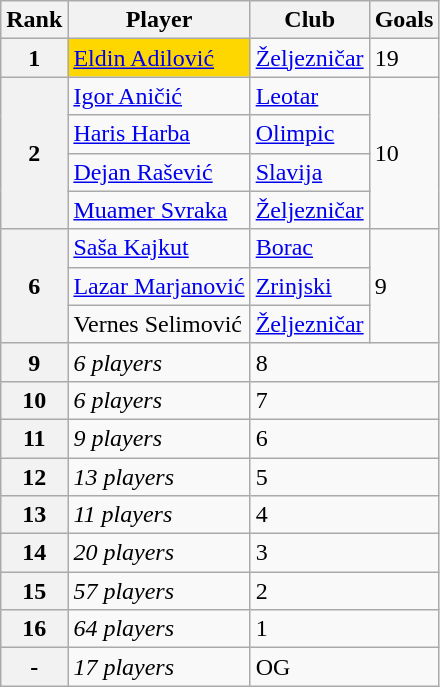<table class="wikitable">
<tr>
<th>Rank</th>
<th>Player</th>
<th>Club</th>
<th align=center>Goals</th>
</tr>
<tr>
<th>1</th>
<td bgcolor=gold align="left"> <a href='#'>Eldin Adilović</a></td>
<td align="left"><a href='#'>Željezničar</a></td>
<td>19</td>
</tr>
<tr>
<th rowspan="4">2</th>
<td align="left"> <a href='#'>Igor Aničić</a></td>
<td align="left"><a href='#'>Leotar</a></td>
<td rowspan="4">10</td>
</tr>
<tr>
<td align="left"> <a href='#'>Haris Harba</a></td>
<td align="left"><a href='#'>Olimpic</a></td>
</tr>
<tr>
<td align="left"> <a href='#'>Dejan Rašević</a></td>
<td align="left"><a href='#'>Slavija</a></td>
</tr>
<tr>
<td align="left"> <a href='#'>Muamer Svraka</a></td>
<td align="left"><a href='#'>Željezničar</a></td>
</tr>
<tr>
<th rowspan="3">6</th>
<td align="left"> <a href='#'>Saša Kajkut</a></td>
<td align="left"><a href='#'>Borac</a></td>
<td rowspan="3">9</td>
</tr>
<tr>
<td align="left"> <a href='#'>Lazar Marjanović</a></td>
<td align="left"><a href='#'>Zrinjski</a></td>
</tr>
<tr>
<td align="left"> Vernes Selimović</td>
<td align="left"><a href='#'>Željezničar</a></td>
</tr>
<tr>
<th>9</th>
<td align="left"><em>6 players</em></td>
<td colspan=2>8</td>
</tr>
<tr>
<th>10</th>
<td align="left"><em>6 players</em></td>
<td colspan=2>7</td>
</tr>
<tr>
<th>11</th>
<td align="left"><em>9 players</em></td>
<td colspan=2>6</td>
</tr>
<tr>
<th>12</th>
<td align="left"><em>13 players</em></td>
<td colspan=2>5</td>
</tr>
<tr>
<th>13</th>
<td align="left"><em>11 players</em></td>
<td colspan=2>4</td>
</tr>
<tr>
<th>14</th>
<td align="left"><em>20 players</em></td>
<td colspan=2>3</td>
</tr>
<tr>
<th>15</th>
<td align="left"><em>57 players</em></td>
<td colspan=2>2</td>
</tr>
<tr>
<th rowspan=″1″>16</th>
<td align=″left″><em>64 players</em></td>
<td colspan=2>1</td>
</tr>
<tr>
<th>-</th>
<td align="left"><em>17 players</em></td>
<td colspan=2>OG</td>
</tr>
</table>
